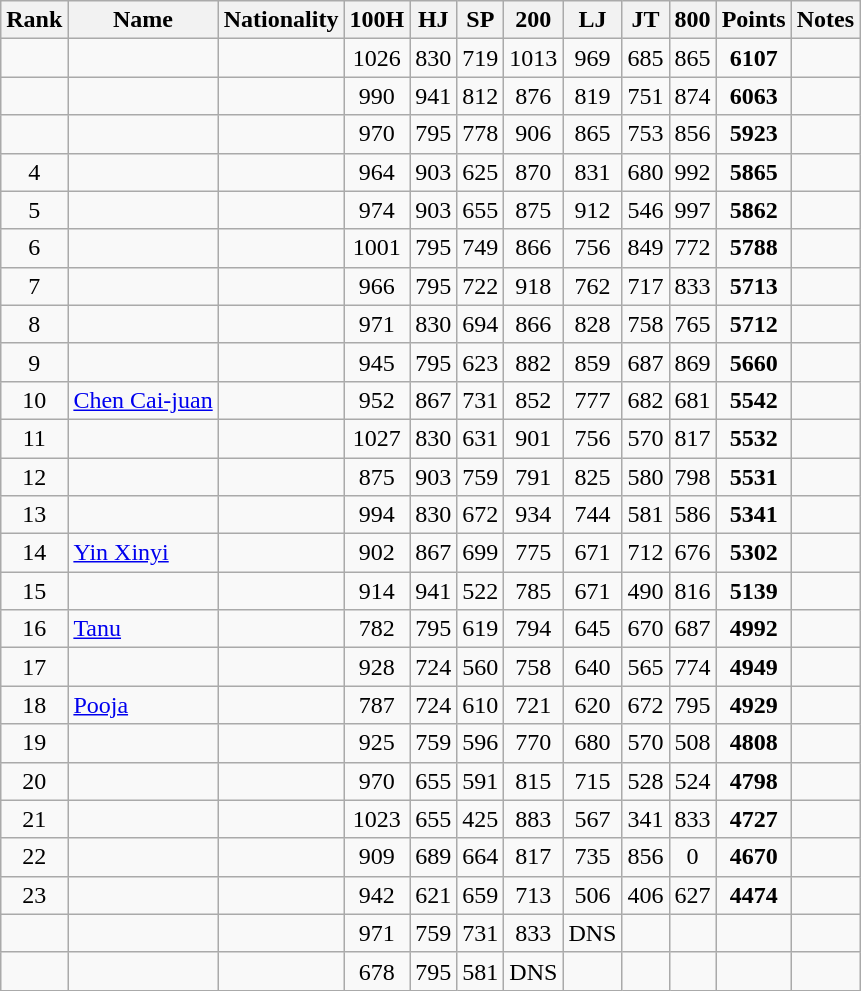<table class="wikitable sortable" style="text-align:center">
<tr>
<th>Rank</th>
<th>Name</th>
<th>Nationality</th>
<th>100H</th>
<th>HJ</th>
<th>SP</th>
<th>200</th>
<th>LJ</th>
<th>JT</th>
<th>800</th>
<th>Points</th>
<th>Notes</th>
</tr>
<tr>
<td></td>
<td align=left></td>
<td align=left></td>
<td>1026</td>
<td>830</td>
<td>719</td>
<td>1013</td>
<td>969</td>
<td>685</td>
<td>865</td>
<td><strong>6107</strong></td>
<td></td>
</tr>
<tr>
<td></td>
<td align=left></td>
<td align=left></td>
<td>990</td>
<td>941</td>
<td>812</td>
<td>876</td>
<td>819</td>
<td>751</td>
<td>874</td>
<td><strong>6063</strong></td>
<td></td>
</tr>
<tr>
<td></td>
<td align=left></td>
<td align=left></td>
<td>970</td>
<td>795</td>
<td>778</td>
<td>906</td>
<td>865</td>
<td>753</td>
<td>856</td>
<td><strong>5923</strong></td>
<td></td>
</tr>
<tr>
<td>4</td>
<td align=left></td>
<td align=left></td>
<td>964</td>
<td>903</td>
<td>625</td>
<td>870</td>
<td>831</td>
<td>680</td>
<td>992</td>
<td><strong>5865</strong></td>
<td></td>
</tr>
<tr>
<td>5</td>
<td align=left></td>
<td align=left></td>
<td>974</td>
<td>903</td>
<td>655</td>
<td>875</td>
<td>912</td>
<td>546</td>
<td>997</td>
<td><strong>5862</strong></td>
<td></td>
</tr>
<tr>
<td>6</td>
<td align=left></td>
<td align=left></td>
<td>1001</td>
<td>795</td>
<td>749</td>
<td>866</td>
<td>756</td>
<td>849</td>
<td>772</td>
<td><strong>5788</strong></td>
<td></td>
</tr>
<tr>
<td>7</td>
<td align=left></td>
<td align=left></td>
<td>966</td>
<td>795</td>
<td>722</td>
<td>918</td>
<td>762</td>
<td>717</td>
<td>833</td>
<td><strong>5713</strong></td>
<td></td>
</tr>
<tr>
<td>8</td>
<td align=left></td>
<td align=left></td>
<td>971</td>
<td>830</td>
<td>694</td>
<td>866</td>
<td>828</td>
<td>758</td>
<td>765</td>
<td><strong>5712</strong></td>
<td></td>
</tr>
<tr>
<td>9</td>
<td align=left></td>
<td align=left></td>
<td>945</td>
<td>795</td>
<td>623</td>
<td>882</td>
<td>859</td>
<td>687</td>
<td>869</td>
<td><strong>5660</strong></td>
<td></td>
</tr>
<tr>
<td>10</td>
<td align=left><a href='#'>Chen Cai-juan</a></td>
<td align=left></td>
<td>952</td>
<td>867</td>
<td>731</td>
<td>852</td>
<td>777</td>
<td>682</td>
<td>681</td>
<td><strong>5542</strong></td>
<td></td>
</tr>
<tr>
<td>11</td>
<td align=left></td>
<td align=left></td>
<td>1027</td>
<td>830</td>
<td>631</td>
<td>901</td>
<td>756</td>
<td>570</td>
<td>817</td>
<td><strong>5532</strong></td>
<td></td>
</tr>
<tr>
<td>12</td>
<td align=left></td>
<td align=left></td>
<td>875</td>
<td>903</td>
<td>759</td>
<td>791</td>
<td>825</td>
<td>580</td>
<td>798</td>
<td><strong>5531</strong></td>
<td></td>
</tr>
<tr>
<td>13</td>
<td align=left></td>
<td align=left></td>
<td>994</td>
<td>830</td>
<td>672</td>
<td>934</td>
<td>744</td>
<td>581</td>
<td>586</td>
<td><strong>5341</strong></td>
<td></td>
</tr>
<tr>
<td>14</td>
<td align=left><a href='#'>Yin Xinyi</a></td>
<td align=left></td>
<td>902</td>
<td>867</td>
<td>699</td>
<td>775</td>
<td>671</td>
<td>712</td>
<td>676</td>
<td><strong>5302</strong></td>
<td></td>
</tr>
<tr>
<td>15</td>
<td align=left></td>
<td align=left></td>
<td>914</td>
<td>941</td>
<td>522</td>
<td>785</td>
<td>671</td>
<td>490</td>
<td>816</td>
<td><strong>5139</strong></td>
<td></td>
</tr>
<tr>
<td>16</td>
<td align=left><a href='#'>Tanu</a></td>
<td align=left></td>
<td>782</td>
<td>795</td>
<td>619</td>
<td>794</td>
<td>645</td>
<td>670</td>
<td>687</td>
<td><strong>4992</strong></td>
<td></td>
</tr>
<tr>
<td>17</td>
<td align=left></td>
<td align=left></td>
<td>928</td>
<td>724</td>
<td>560</td>
<td>758</td>
<td>640</td>
<td>565</td>
<td>774</td>
<td><strong>4949</strong></td>
<td></td>
</tr>
<tr>
<td>18</td>
<td align=left><a href='#'>Pooja</a></td>
<td align=left></td>
<td>787</td>
<td>724</td>
<td>610</td>
<td>721</td>
<td>620</td>
<td>672</td>
<td>795</td>
<td><strong>4929</strong></td>
<td></td>
</tr>
<tr>
<td>19</td>
<td align=left></td>
<td align=left></td>
<td>925</td>
<td>759</td>
<td>596</td>
<td>770</td>
<td>680</td>
<td>570</td>
<td>508</td>
<td><strong>4808</strong></td>
<td></td>
</tr>
<tr>
<td>20</td>
<td align=left></td>
<td align=left></td>
<td>970</td>
<td>655</td>
<td>591</td>
<td>815</td>
<td>715</td>
<td>528</td>
<td>524</td>
<td><strong>4798</strong></td>
<td></td>
</tr>
<tr>
<td>21</td>
<td align=left></td>
<td align=left></td>
<td>1023</td>
<td>655</td>
<td>425</td>
<td>883</td>
<td>567</td>
<td>341</td>
<td>833</td>
<td><strong>4727</strong></td>
<td></td>
</tr>
<tr>
<td>22</td>
<td align=left></td>
<td align=left></td>
<td>909</td>
<td>689</td>
<td>664</td>
<td>817</td>
<td>735</td>
<td>856</td>
<td>0</td>
<td><strong>4670</strong></td>
<td></td>
</tr>
<tr>
<td>23</td>
<td align=left></td>
<td align=left></td>
<td>942</td>
<td>621</td>
<td>659</td>
<td>713</td>
<td>506</td>
<td>406</td>
<td>627</td>
<td><strong>4474</strong></td>
<td></td>
</tr>
<tr>
<td></td>
<td align=left></td>
<td align=left></td>
<td>971</td>
<td>759</td>
<td>731</td>
<td>833</td>
<td>DNS</td>
<td></td>
<td></td>
<td><strong></strong></td>
<td></td>
</tr>
<tr>
<td></td>
<td align=left></td>
<td align=left></td>
<td>678</td>
<td>795</td>
<td>581</td>
<td>DNS</td>
<td></td>
<td></td>
<td></td>
<td><strong></strong></td>
<td></td>
</tr>
</table>
